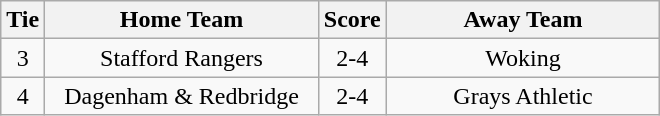<table class="wikitable" style="text-align:center;">
<tr>
<th width=20>Tie</th>
<th width=175>Home Team</th>
<th width=20>Score</th>
<th width=175>Away Team</th>
</tr>
<tr>
<td>3</td>
<td>Stafford Rangers</td>
<td>2-4</td>
<td>Woking</td>
</tr>
<tr>
<td>4</td>
<td>Dagenham & Redbridge</td>
<td>2-4</td>
<td>Grays Athletic</td>
</tr>
</table>
